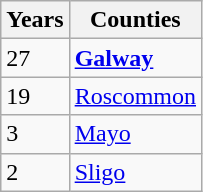<table class="wikitable">
<tr>
<th>Years</th>
<th>Counties</th>
</tr>
<tr>
<td>27</td>
<td><strong><a href='#'>Galway</a></strong></td>
</tr>
<tr>
<td>19</td>
<td><a href='#'>Roscommon</a></td>
</tr>
<tr>
<td>3</td>
<td><a href='#'>Mayo</a></td>
</tr>
<tr>
<td>2</td>
<td><a href='#'>Sligo</a></td>
</tr>
</table>
